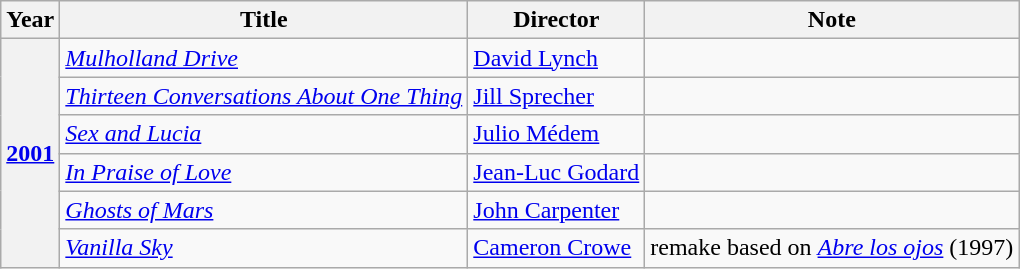<table class="wikitable">
<tr>
<th>Year</th>
<th>Title</th>
<th>Director</th>
<th>Note</th>
</tr>
<tr>
<th rowspan="6"><a href='#'>2001</a></th>
<td><em><a href='#'>Mulholland Drive</a></em></td>
<td><a href='#'>David Lynch</a></td>
<td></td>
</tr>
<tr>
<td><em><a href='#'>Thirteen Conversations About One Thing</a></em></td>
<td><a href='#'>Jill Sprecher</a></td>
<td></td>
</tr>
<tr>
<td><em><a href='#'>Sex and Lucia</a></em></td>
<td><a href='#'>Julio Médem</a></td>
<td></td>
</tr>
<tr>
<td><em><a href='#'>In Praise of Love</a></em></td>
<td><a href='#'>Jean-Luc Godard</a></td>
<td></td>
</tr>
<tr>
<td><em><a href='#'>Ghosts of Mars</a></em></td>
<td><a href='#'>John Carpenter</a></td>
<td></td>
</tr>
<tr>
<td><em><a href='#'>Vanilla Sky</a></em></td>
<td><a href='#'>Cameron Crowe</a></td>
<td>remake based on <em><a href='#'>Abre los ojos</a></em> (1997)</td>
</tr>
</table>
